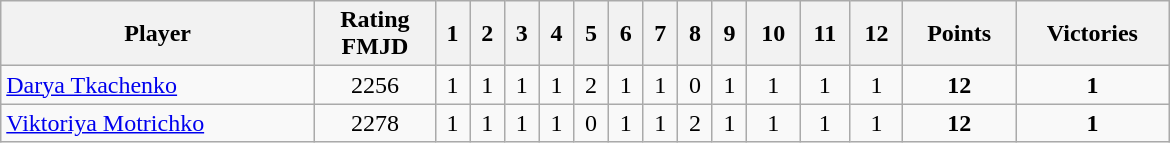<table class="wikitable" width=780>
<tr>
<th>Player</th>
<th>Rating<br>FMJD</th>
<th>1</th>
<th>2</th>
<th>3</th>
<th>4</th>
<th>5</th>
<th>6</th>
<th>7</th>
<th>8</th>
<th>9</th>
<th>10</th>
<th>11</th>
<th>12</th>
<th>Points</th>
<th>Victories</th>
</tr>
<tr align="center">
<td align="left"> <a href='#'>Darya Tkachenko</a></td>
<td>2256</td>
<td>1</td>
<td>1</td>
<td>1</td>
<td>1</td>
<td>2</td>
<td>1</td>
<td>1</td>
<td>0</td>
<td>1</td>
<td>1</td>
<td>1</td>
<td>1</td>
<td><strong>12</strong></td>
<td><strong>1</strong></td>
</tr>
<tr align="center">
<td align="left"> <a href='#'>Viktoriya Motrichko</a></td>
<td>2278</td>
<td>1</td>
<td>1</td>
<td>1</td>
<td>1</td>
<td>0</td>
<td>1</td>
<td>1</td>
<td>2</td>
<td>1</td>
<td>1</td>
<td>1</td>
<td>1</td>
<td><strong>12</strong></td>
<td><strong>1</strong></td>
</tr>
</table>
